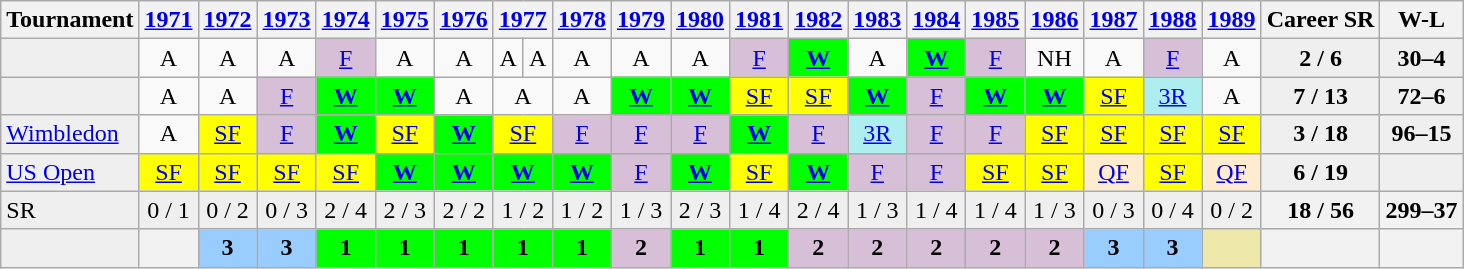<table class=wikitable style=text-align:center>
<tr>
<th>Tournament</th>
<th><a href='#'>1971</a></th>
<th><a href='#'>1972</a></th>
<th><a href='#'>1973</a></th>
<th><a href='#'>1974</a></th>
<th><a href='#'>1975</a></th>
<th><a href='#'>1976</a></th>
<th colspan="2"><a href='#'>1977</a></th>
<th><a href='#'>1978</a></th>
<th><a href='#'>1979</a></th>
<th><a href='#'>1980</a></th>
<th><a href='#'>1981</a></th>
<th><a href='#'>1982</a></th>
<th><a href='#'>1983</a></th>
<th><a href='#'>1984</a></th>
<th><a href='#'>1985</a></th>
<th><a href='#'>1986</a></th>
<th><a href='#'>1987</a></th>
<th><a href='#'>1988</a></th>
<th><a href='#'>1989</a></th>
<th>Career SR</th>
<th>W-L</th>
</tr>
<tr>
<td style="background:#efefef; text-align:left;"></td>
<td>A</td>
<td>A</td>
<td>A</td>
<td style="background:thistle;"><a href='#'>F</a></td>
<td>A</td>
<td>A</td>
<td>A</td>
<td>A</td>
<td>A</td>
<td>A</td>
<td>A</td>
<td style="background:thistle;"><a href='#'>F</a></td>
<td style="background:#0f0;"><strong><a href='#'>W</a></strong></td>
<td>A</td>
<td style="background:#0f0;"><strong><a href='#'>W</a></strong></td>
<td style="background:thistle;"><a href='#'>F</a></td>
<td>NH</td>
<td>A</td>
<td style="background:thistle;"><a href='#'>F</a></td>
<td>A</td>
<td style="background:#efefef;"><strong>2 / 6</strong></td>
<td style="background:#efefef;"><strong>30–4</strong></td>
</tr>
<tr>
<td style="background:#efefef; text-align:left;"></td>
<td>A</td>
<td>A</td>
<td style="background:thistle;"><a href='#'>F</a></td>
<td style="background:#0f0;"><a href='#'><strong>W</strong></a></td>
<td style="background:#0f0;"><a href='#'><strong>W</strong></a></td>
<td>A</td>
<td colspan="2">A</td>
<td>A</td>
<td style="background:#0f0;"><a href='#'><strong>W</strong></a></td>
<td style="background:#0f0;"><a href='#'><strong>W</strong></a></td>
<td style="background:yellow;"><a href='#'>SF</a></td>
<td style="background:yellow;"><a href='#'>SF</a></td>
<td style="background:#0f0;"><a href='#'><strong>W</strong></a></td>
<td style="background:thistle;"><a href='#'>F</a></td>
<td style="background:#0f0;"><a href='#'><strong>W</strong></a></td>
<td style="background:#0f0;"><a href='#'><strong>W</strong></a></td>
<td style="background:yellow;"><a href='#'>SF</a></td>
<td style="background:#afeeee;"><a href='#'>3R</a></td>
<td>A</td>
<td style="background:#efefef;"><strong>7 / 13</strong></td>
<td style="background:#efefef;"><strong>72–6</strong></td>
</tr>
<tr>
<td style="background:#efefef; text-align:left;"><a href='#'>Wimbledon</a></td>
<td>A</td>
<td style="background:yellow;"><a href='#'>SF</a></td>
<td style="background:thistle;"><a href='#'>F</a></td>
<td style="background:#0f0;"><a href='#'><strong>W</strong></a></td>
<td style="background:yellow;"><a href='#'>SF</a></td>
<td style="background:#0f0;"><a href='#'><strong>W</strong></a></td>
<td colspan="2" style="background:yellow;"><a href='#'>SF</a></td>
<td style="background:thistle;"><a href='#'>F</a></td>
<td style="background:thistle;"><a href='#'>F</a></td>
<td style="background:thistle;"><a href='#'>F</a></td>
<td style="background:#0f0;"><a href='#'><strong>W</strong></a></td>
<td style="background:thistle;"><a href='#'>F</a></td>
<td style="background:#afeeee;"><a href='#'>3R</a></td>
<td style="background:thistle;"><a href='#'>F</a></td>
<td style="background:thistle;"><a href='#'>F</a></td>
<td style="background:yellow;"><a href='#'>SF</a></td>
<td style="background:yellow;"><a href='#'>SF</a></td>
<td style="background:yellow;"><a href='#'>SF</a></td>
<td style="background:yellow;"><a href='#'>SF</a></td>
<td style="background:#efefef;"><strong>3 / 18</strong></td>
<td style="background:#efefef;"><strong>96–15</strong></td>
</tr>
<tr>
<td style="background:#efefef; text-align:left;"><a href='#'>US Open</a></td>
<td style="background:yellow;"><a href='#'>SF</a></td>
<td style="background:yellow;"><a href='#'>SF</a></td>
<td style="background:yellow;"><a href='#'>SF</a></td>
<td style="background:yellow;"><a href='#'>SF</a></td>
<td style="background:#0f0;"><a href='#'><strong>W</strong></a></td>
<td style="background:#0f0;"><a href='#'><strong>W</strong></a></td>
<td colspan="2" style="background:#0f0;"><a href='#'><strong>W</strong></a></td>
<td style="background:#0f0;"><a href='#'><strong>W</strong></a></td>
<td style="background:thistle;"><a href='#'>F</a></td>
<td style="background:#0f0;"><a href='#'><strong>W</strong></a></td>
<td style="background:yellow;"><a href='#'>SF</a></td>
<td style="background:#0f0;"><a href='#'><strong>W</strong></a></td>
<td style="background:thistle;"><a href='#'>F</a></td>
<td style="background:thistle;"><a href='#'>F</a></td>
<td style="background:yellow;"><a href='#'>SF</a></td>
<td style="background:yellow;"><a href='#'>SF</a></td>
<td style="background:#ffebcd;"><a href='#'>QF</a></td>
<td style="background:yellow;"><a href='#'>SF</a></td>
<td style="background:#ffebcd;"><a href='#'>QF</a></td>
<td style="background:#efefef;"><strong>6 / 19</strong></td>
<td style="background:#efefef;"><strong></strong></td>
</tr>
<tr>
<td style="background:#efefef; text-align:left;">SR</td>
<td style="background:#efefef;">0 / 1</td>
<td style="background:#efefef;">0 / 2</td>
<td style="background:#efefef;">0 / 3</td>
<td style="background:#efefef;">2 / 4</td>
<td style="background:#efefef;">2 / 3</td>
<td style="background:#efefef;">2 / 2</td>
<td colspan="2" style="background:#efefef;">1 / 2</td>
<td style="background:#efefef;">1 / 2</td>
<td style="background:#efefef;">1 / 3</td>
<td style="background:#efefef;">2 / 3</td>
<td style="background:#efefef;">1 / 4</td>
<td style="background:#efefef;">2 / 4</td>
<td style="background:#efefef;">1 / 3</td>
<td style="background:#efefef;">1 / 4</td>
<td style="background:#efefef;">1 / 4</td>
<td style="background:#efefef;">1 / 3</td>
<td style="background:#efefef;">0 / 3</td>
<td style="background:#efefef;">0 / 4</td>
<td style="background:#efefef;">0 / 2</td>
<th>18 / 56</th>
<th>299–37</th>
</tr>
<tr>
<td style="background:#efefef; text-align:left;"></td>
<th></th>
<td style="background:#9cf;"><strong>3</strong></td>
<td style="background:#9cf;"><strong>3</strong></td>
<td style="background:#0f0;"><strong>1</strong></td>
<td style="background:#0f0;"><strong>1</strong></td>
<td style="background:#0f0;"><strong>1</strong></td>
<td colspan="2" style="background:#0f0;"><strong>1</strong></td>
<td style="background:#0f0;"><strong>1</strong></td>
<td style="background:thistle;"><strong>2</strong></td>
<td style="background:#0f0;"><strong>1</strong></td>
<td style="background:#0f0;"><strong>1</strong></td>
<td style="background:thistle;"><strong>2</strong></td>
<td style="background:thistle;"><strong>2</strong></td>
<td style="background:thistle;"><strong>2</strong></td>
<td style="background:thistle;"><strong>2</strong></td>
<td style="background:thistle;"><strong>2</strong></td>
<td style="background:#9cf;"><strong>3</strong></td>
<td style="background:#9cf;"><strong>3</strong></td>
<td style="background:#eee8aa;"></td>
<th></th>
<th></th>
</tr>
</table>
